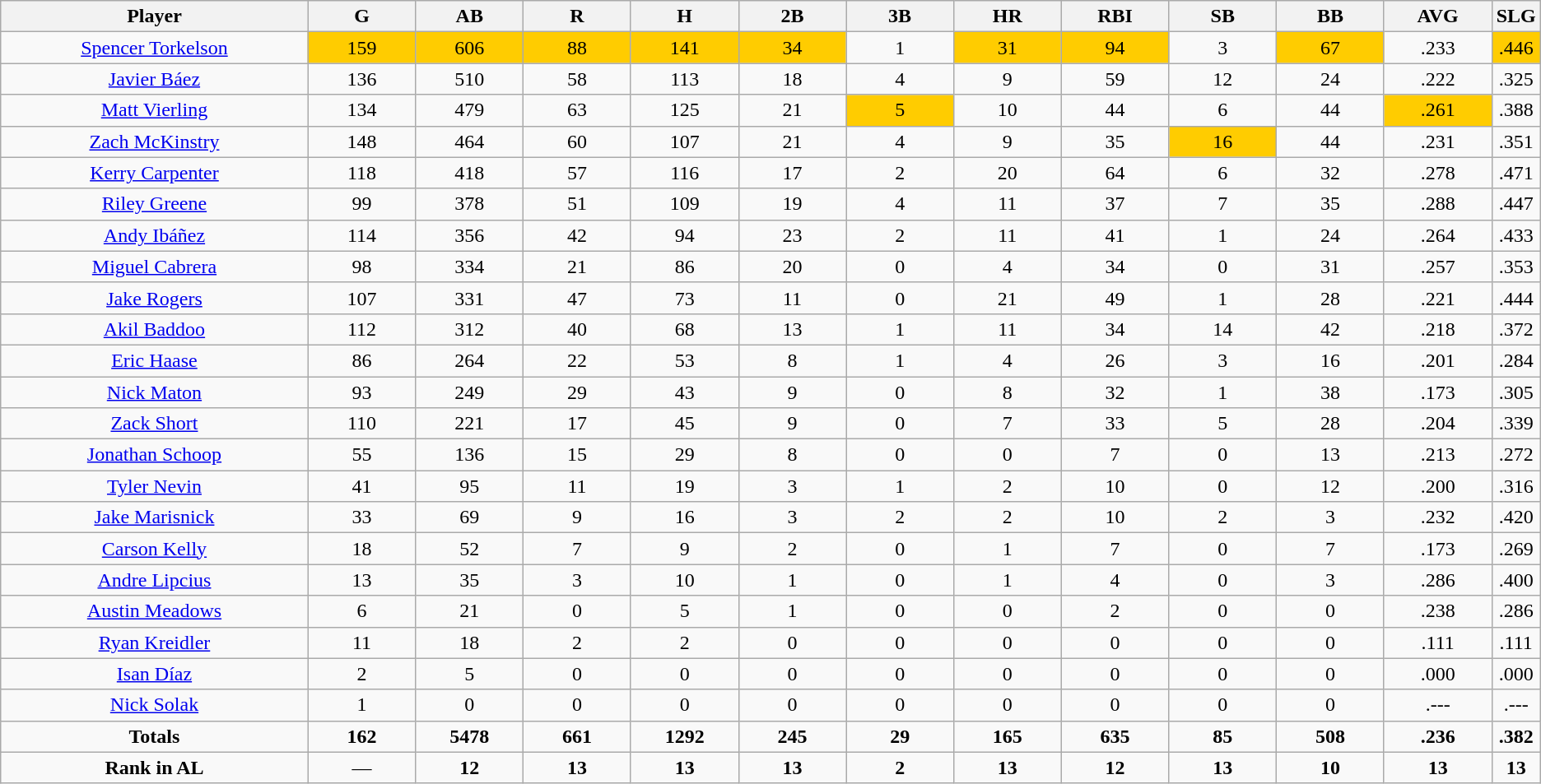<table class=wikitable style="text-align:center">
<tr>
<th bgcolor=#DDDDFF; width="20%">Player</th>
<th bgcolor=#DDDDFF; width="7%">G</th>
<th bgcolor=#DDDDFF; width="7%">AB</th>
<th bgcolor=#DDDDFF; width="7%">R</th>
<th bgcolor=#DDDDFF; width="7%">H</th>
<th bgcolor=#DDDDFF; width="7%">2B</th>
<th bgcolor=#DDDDFF; width="7%">3B</th>
<th bgcolor=#DDDDFF; width="7%">HR</th>
<th bgcolor=#DDDDFF; width="7%">RBI</th>
<th bgcolor=#DDDDFF; width="7%">SB</th>
<th bgcolor=#DDDDFF; width="7%">BB</th>
<th bgcolor=#DDDDFF; width="7%">AVG</th>
<th bgcolor=#DDDDFF; width="7%">SLG</th>
</tr>
<tr>
<td><a href='#'>Spencer Torkelson</a></td>
<td bgcolor=#ffcc00>159</td>
<td bgcolor=#ffcc00>606</td>
<td bgcolor=#ffcc00>88</td>
<td bgcolor=#ffcc00>141</td>
<td bgcolor=#ffcc00>34</td>
<td>1</td>
<td bgcolor=#ffcc00>31</td>
<td bgcolor=#ffcc00>94</td>
<td>3</td>
<td bgcolor=#ffcc00>67</td>
<td>.233</td>
<td bgcolor=#ffcc00>.446</td>
</tr>
<tr>
<td><a href='#'>Javier Báez</a></td>
<td>136</td>
<td>510</td>
<td>58</td>
<td>113</td>
<td>18</td>
<td>4</td>
<td>9</td>
<td>59</td>
<td>12</td>
<td>24</td>
<td>.222</td>
<td>.325</td>
</tr>
<tr>
<td><a href='#'>Matt Vierling</a></td>
<td>134</td>
<td>479</td>
<td>63</td>
<td>125</td>
<td>21</td>
<td bgcolor=#ffcc00>5</td>
<td>10</td>
<td>44</td>
<td>6</td>
<td>44</td>
<td bgcolor=#ffcc00>.261</td>
<td>.388</td>
</tr>
<tr>
<td><a href='#'>Zach McKinstry</a></td>
<td>148</td>
<td>464</td>
<td>60</td>
<td>107</td>
<td>21</td>
<td>4</td>
<td>9</td>
<td>35</td>
<td bgcolor=#ffcc00>16</td>
<td>44</td>
<td>.231</td>
<td>.351</td>
</tr>
<tr>
<td><a href='#'>Kerry Carpenter</a></td>
<td>118</td>
<td>418</td>
<td>57</td>
<td>116</td>
<td>17</td>
<td>2</td>
<td>20</td>
<td>64</td>
<td>6</td>
<td>32</td>
<td>.278</td>
<td>.471</td>
</tr>
<tr>
<td><a href='#'>Riley Greene</a></td>
<td>99</td>
<td>378</td>
<td>51</td>
<td>109</td>
<td>19</td>
<td>4</td>
<td>11</td>
<td>37</td>
<td>7</td>
<td>35</td>
<td>.288</td>
<td>.447</td>
</tr>
<tr>
<td><a href='#'>Andy Ibáñez</a></td>
<td>114</td>
<td>356</td>
<td>42</td>
<td>94</td>
<td>23</td>
<td>2</td>
<td>11</td>
<td>41</td>
<td>1</td>
<td>24</td>
<td>.264</td>
<td>.433</td>
</tr>
<tr>
<td><a href='#'>Miguel Cabrera</a></td>
<td>98</td>
<td>334</td>
<td>21</td>
<td>86</td>
<td>20</td>
<td>0</td>
<td>4</td>
<td>34</td>
<td>0</td>
<td>31</td>
<td>.257</td>
<td>.353</td>
</tr>
<tr>
<td><a href='#'>Jake Rogers</a></td>
<td>107</td>
<td>331</td>
<td>47</td>
<td>73</td>
<td>11</td>
<td>0</td>
<td>21</td>
<td>49</td>
<td>1</td>
<td>28</td>
<td>.221</td>
<td>.444</td>
</tr>
<tr>
<td><a href='#'>Akil Baddoo</a></td>
<td>112</td>
<td>312</td>
<td>40</td>
<td>68</td>
<td>13</td>
<td>1</td>
<td>11</td>
<td>34</td>
<td>14</td>
<td>42</td>
<td>.218</td>
<td>.372</td>
</tr>
<tr>
<td><a href='#'>Eric Haase</a></td>
<td>86</td>
<td>264</td>
<td>22</td>
<td>53</td>
<td>8</td>
<td>1</td>
<td>4</td>
<td>26</td>
<td>3</td>
<td>16</td>
<td>.201</td>
<td>.284</td>
</tr>
<tr>
<td><a href='#'>Nick Maton</a></td>
<td>93</td>
<td>249</td>
<td>29</td>
<td>43</td>
<td>9</td>
<td>0</td>
<td>8</td>
<td>32</td>
<td>1</td>
<td>38</td>
<td>.173</td>
<td>.305</td>
</tr>
<tr>
<td><a href='#'>Zack Short</a></td>
<td>110</td>
<td>221</td>
<td>17</td>
<td>45</td>
<td>9</td>
<td>0</td>
<td>7</td>
<td>33</td>
<td>5</td>
<td>28</td>
<td>.204</td>
<td>.339</td>
</tr>
<tr>
<td><a href='#'>Jonathan Schoop</a></td>
<td>55</td>
<td>136</td>
<td>15</td>
<td>29</td>
<td>8</td>
<td>0</td>
<td>0</td>
<td>7</td>
<td>0</td>
<td>13</td>
<td>.213</td>
<td>.272</td>
</tr>
<tr>
<td><a href='#'>Tyler Nevin</a></td>
<td>41</td>
<td>95</td>
<td>11</td>
<td>19</td>
<td>3</td>
<td>1</td>
<td>2</td>
<td>10</td>
<td>0</td>
<td>12</td>
<td>.200</td>
<td>.316</td>
</tr>
<tr>
<td><a href='#'>Jake Marisnick</a></td>
<td>33</td>
<td>69</td>
<td>9</td>
<td>16</td>
<td>3</td>
<td>2</td>
<td>2</td>
<td>10</td>
<td>2</td>
<td>3</td>
<td>.232</td>
<td>.420</td>
</tr>
<tr>
<td><a href='#'>Carson Kelly</a></td>
<td>18</td>
<td>52</td>
<td>7</td>
<td>9</td>
<td>2</td>
<td>0</td>
<td>1</td>
<td>7</td>
<td>0</td>
<td>7</td>
<td>.173</td>
<td>.269</td>
</tr>
<tr>
<td><a href='#'>Andre Lipcius</a></td>
<td>13</td>
<td>35</td>
<td>3</td>
<td>10</td>
<td>1</td>
<td>0</td>
<td>1</td>
<td>4</td>
<td>0</td>
<td>3</td>
<td>.286</td>
<td>.400</td>
</tr>
<tr>
<td><a href='#'>Austin Meadows</a></td>
<td>6</td>
<td>21</td>
<td>0</td>
<td>5</td>
<td>1</td>
<td>0</td>
<td>0</td>
<td>2</td>
<td>0</td>
<td>0</td>
<td>.238</td>
<td>.286</td>
</tr>
<tr>
<td><a href='#'>Ryan Kreidler</a></td>
<td>11</td>
<td>18</td>
<td>2</td>
<td>2</td>
<td>0</td>
<td>0</td>
<td>0</td>
<td>0</td>
<td>0</td>
<td>0</td>
<td>.111</td>
<td>.111</td>
</tr>
<tr>
<td><a href='#'>Isan Díaz</a></td>
<td>2</td>
<td>5</td>
<td>0</td>
<td>0</td>
<td>0</td>
<td>0</td>
<td>0</td>
<td>0</td>
<td>0</td>
<td>0</td>
<td>.000</td>
<td>.000</td>
</tr>
<tr>
<td><a href='#'>Nick Solak</a></td>
<td>1</td>
<td>0</td>
<td>0</td>
<td>0</td>
<td>0</td>
<td>0</td>
<td>0</td>
<td>0</td>
<td>0</td>
<td>0</td>
<td>.---</td>
<td>.---</td>
</tr>
<tr>
<td><strong>Totals</strong></td>
<td><strong>162</strong></td>
<td><strong>5478</strong></td>
<td><strong>661</strong></td>
<td><strong>1292</strong></td>
<td><strong>245</strong></td>
<td><strong>29</strong></td>
<td><strong>165</strong></td>
<td><strong>635</strong></td>
<td><strong>85</strong></td>
<td><strong>508</strong></td>
<td><strong>.236</strong></td>
<td><strong>.382</strong></td>
</tr>
<tr>
<td><strong>Rank in AL</strong></td>
<td>—</td>
<td><strong>12</strong></td>
<td><strong>13</strong></td>
<td><strong>13</strong></td>
<td><strong>13</strong></td>
<td><strong>2</strong></td>
<td><strong>13</strong></td>
<td><strong>12</strong></td>
<td><strong>13</strong></td>
<td><strong>10</strong></td>
<td><strong>13</strong></td>
<td><strong>13</strong></td>
</tr>
</table>
